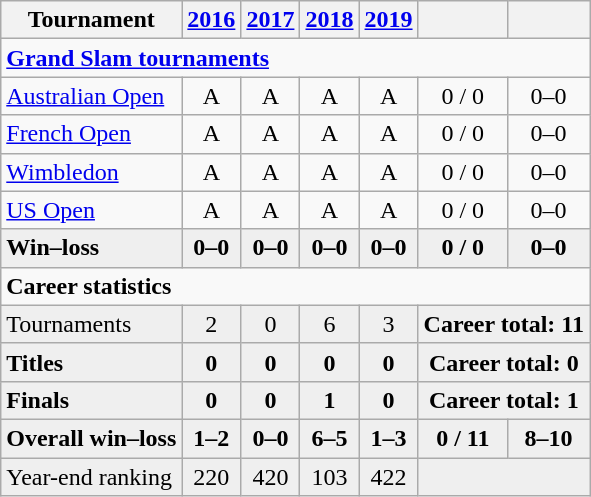<table class="wikitable" style="text-align:center;">
<tr>
<th>Tournament</th>
<th><a href='#'>2016</a></th>
<th><a href='#'>2017</a></th>
<th><a href='#'>2018</a></th>
<th><a href='#'>2019</a></th>
<th></th>
<th></th>
</tr>
<tr>
<td colspan="8" align="left"><strong><a href='#'>Grand Slam tournaments</a></strong></td>
</tr>
<tr>
<td align="left"><a href='#'>Australian Open</a></td>
<td>A</td>
<td>A</td>
<td>A</td>
<td>A</td>
<td>0 / 0</td>
<td>0–0</td>
</tr>
<tr>
<td align="left"><a href='#'>French Open</a></td>
<td>A</td>
<td>A</td>
<td>A</td>
<td>A</td>
<td>0 / 0</td>
<td>0–0</td>
</tr>
<tr>
<td align="left"><a href='#'>Wimbledon</a></td>
<td>A</td>
<td>A</td>
<td>A</td>
<td>A</td>
<td>0 / 0</td>
<td>0–0</td>
</tr>
<tr>
<td align="left"><a href='#'>US Open</a></td>
<td>A</td>
<td>A</td>
<td>A</td>
<td>A</td>
<td>0 / 0</td>
<td>0–0</td>
</tr>
<tr style="background:#efefef; font-weight: bold;">
<td align="left">Win–loss</td>
<td>0–0</td>
<td>0–0</td>
<td>0–0</td>
<td>0–0</td>
<td>0 / 0</td>
<td>0–0</td>
</tr>
<tr>
<td colspan="8" align="left"><strong>Career statistics</strong></td>
</tr>
<tr style="background:#efefef;">
<td align="left">Tournaments</td>
<td>2</td>
<td>0</td>
<td>6</td>
<td>3</td>
<td colspan="3"><strong>Career total: 11</strong></td>
</tr>
<tr style="background:#efefef; font-weight: bold;">
<td align=left>Titles</td>
<td>0</td>
<td>0</td>
<td>0</td>
<td>0</td>
<td colspan="3">Career total: 0</td>
</tr>
<tr style="background:#efefef; font-weight: bold;">
<td align=left>Finals</td>
<td>0</td>
<td>0</td>
<td>1</td>
<td>0</td>
<td colspan="3">Career total: 1</td>
</tr>
<tr style="background:#efefef; font-weight:bold;">
<td align="left">Overall win–loss</td>
<td>1–2</td>
<td>0–0</td>
<td>6–5</td>
<td>1–3</td>
<td>0 / 11</td>
<td>8–10</td>
</tr>
<tr style="background:#efefef;">
<td align="left">Year-end ranking</td>
<td>220</td>
<td>420</td>
<td>103</td>
<td>422</td>
<td colspan="3"></td>
</tr>
</table>
